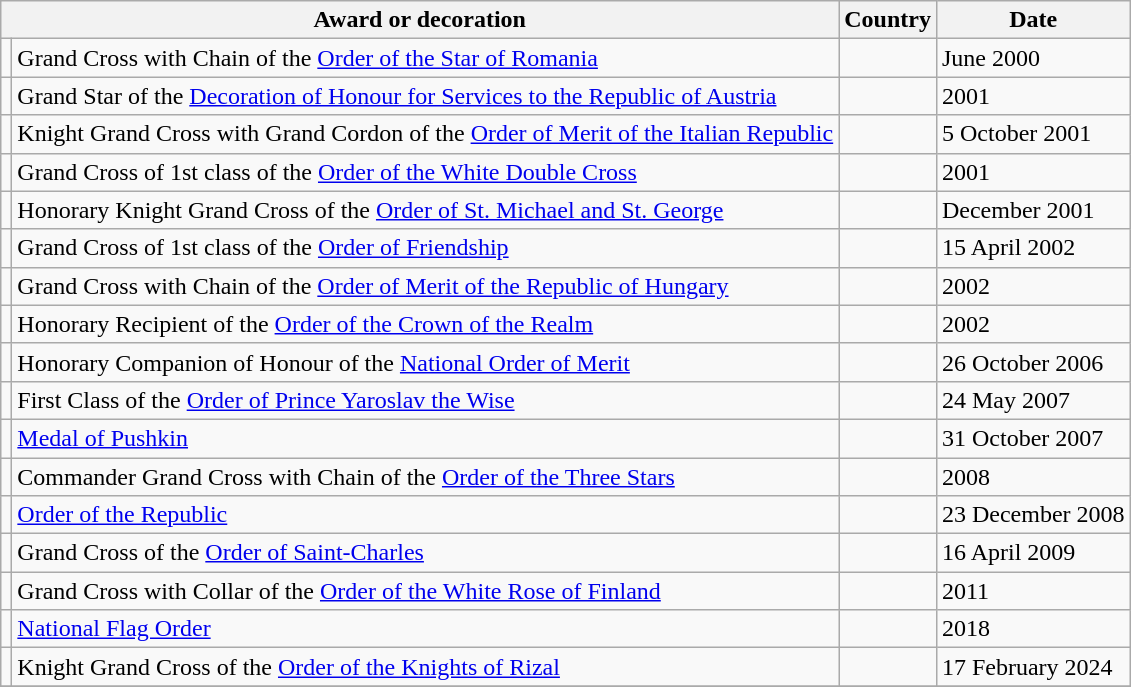<table class="wikitable" style="text-align:left;">
<tr>
<th colspan=2>Award or decoration</th>
<th>Country</th>
<th>Date</th>
</tr>
<tr>
<td></td>
<td>Grand Cross with Chain of the <a href='#'>Order of the Star of Romania</a></td>
<td></td>
<td>June 2000</td>
</tr>
<tr>
<td></td>
<td>Grand Star of the <a href='#'>Decoration of Honour for Services to the Republic of Austria</a></td>
<td></td>
<td>2001</td>
</tr>
<tr>
<td></td>
<td>Knight Grand Cross with Grand Cordon of the <a href='#'>Order of Merit of the Italian Republic</a></td>
<td></td>
<td>5 October 2001</td>
</tr>
<tr>
<td></td>
<td>Grand Cross of 1st class of the <a href='#'>Order of the White Double Cross</a></td>
<td></td>
<td>2001</td>
</tr>
<tr>
<td></td>
<td>Honorary Knight Grand Cross of the <a href='#'>Order of St. Michael and St. George</a></td>
<td></td>
<td>December 2001</td>
</tr>
<tr>
<td></td>
<td>Grand Cross of 1st class of the <a href='#'>Order of Friendship</a></td>
<td></td>
<td>15 April 2002</td>
</tr>
<tr>
<td></td>
<td>Grand Cross with Chain of the <a href='#'>Order of Merit of the Republic of Hungary</a></td>
<td></td>
<td>2002</td>
</tr>
<tr>
<td></td>
<td>Honorary Recipient of the <a href='#'>Order of the Crown of the Realm</a></td>
<td></td>
<td>2002</td>
</tr>
<tr>
<td></td>
<td>Honorary Companion of Honour of the <a href='#'>National Order of Merit</a></td>
<td></td>
<td>26 October 2006</td>
</tr>
<tr>
<td></td>
<td>First Class of the <a href='#'>Order of Prince Yaroslav the Wise</a></td>
<td></td>
<td>24 May 2007</td>
</tr>
<tr>
<td></td>
<td><a href='#'>Medal of Pushkin</a></td>
<td></td>
<td>31 October 2007</td>
</tr>
<tr>
<td></td>
<td>Commander Grand Cross with Chain of the <a href='#'>Order of the Three Stars</a></td>
<td></td>
<td>2008</td>
</tr>
<tr>
<td></td>
<td><a href='#'>Order of the Republic</a></td>
<td></td>
<td>23 December 2008</td>
</tr>
<tr>
<td></td>
<td>Grand Cross of the <a href='#'>Order of Saint-Charles</a></td>
<td></td>
<td>16 April 2009</td>
</tr>
<tr>
<td></td>
<td>Grand Cross with Collar of the <a href='#'>Order of the White Rose of Finland</a></td>
<td></td>
<td>2011</td>
</tr>
<tr>
<td></td>
<td><a href='#'>National Flag Order</a></td>
<td></td>
<td>2018</td>
</tr>
<tr>
<td></td>
<td>Knight Grand Cross of the <a href='#'>Order of the Knights of Rizal</a></td>
<td></td>
<td>17 February 2024</td>
</tr>
<tr>
</tr>
</table>
